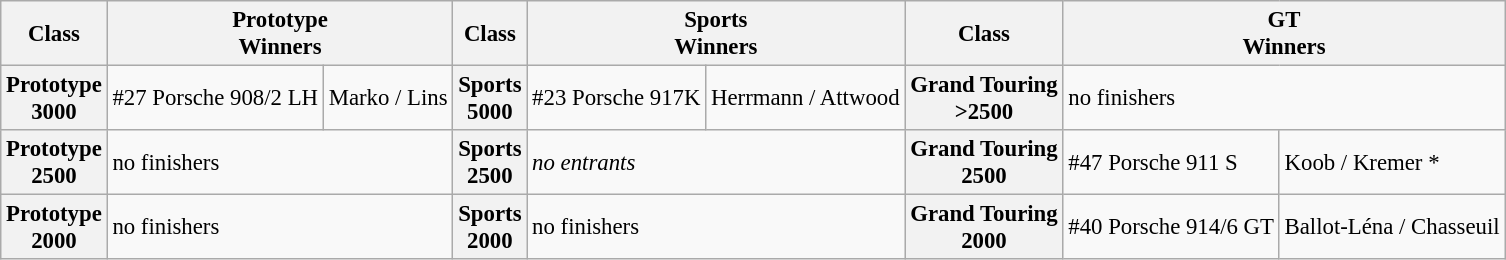<table class="wikitable" style="font-size: 95%">
<tr>
<th>Class</th>
<th colspan=2>Prototype<br>Winners</th>
<th>Class</th>
<th colspan=2>Sports<br>Winners</th>
<th>Class</th>
<th colspan=2>GT<br>Winners</th>
</tr>
<tr>
<th>Prototype<br> 3000</th>
<td>#27 Porsche 908/2 LH</td>
<td>Marko / Lins</td>
<th>Sports<br> 5000</th>
<td>#23 Porsche 917K</td>
<td>Herrmann / Attwood</td>
<th>Grand Touring<br> >2500</th>
<td colspan=2>no finishers</td>
</tr>
<tr>
<th>Prototype<br> 2500</th>
<td colspan=2>no finishers</td>
<th>Sports<br> 2500</th>
<td colspan=2><em>no entrants</em></td>
<th>Grand Touring<br> 2500</th>
<td>#47 Porsche 911 S</td>
<td>Koob / Kremer *</td>
</tr>
<tr>
<th>Prototype<br> 2000</th>
<td colspan=2>no finishers</td>
<th>Sports<br> 2000</th>
<td colspan=2>no finishers</td>
<th>Grand Touring<br> 2000</th>
<td>#40 Porsche 914/6 GT</td>
<td>Ballot-Léna / Chasseuil</td>
</tr>
</table>
